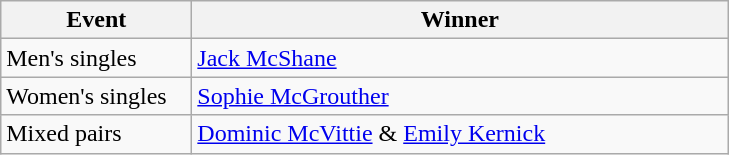<table class="wikitable" style="font-size: 100%">
<tr>
<th width=120>Event</th>
<th width=350>Winner</th>
</tr>
<tr>
<td>Men's singles</td>
<td> <a href='#'>Jack McShane</a></td>
</tr>
<tr>
<td>Women's singles</td>
<td> <a href='#'>Sophie McGrouther</a></td>
</tr>
<tr>
<td>Mixed pairs</td>
<td> <a href='#'>Dominic McVittie</a> & <a href='#'>Emily Kernick</a></td>
</tr>
</table>
